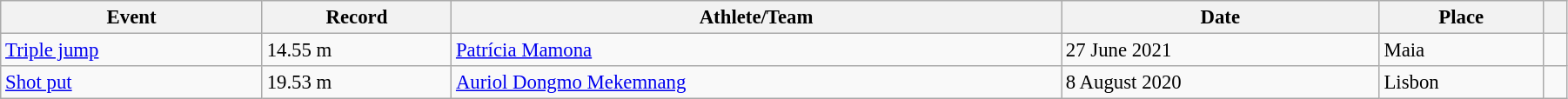<table class="wikitable" style="font-size:95%; width: 95%;">
<tr>
<th>Event</th>
<th>Record</th>
<th>Athlete/Team</th>
<th>Date</th>
<th>Place</th>
<th></th>
</tr>
<tr>
<td><a href='#'>Triple jump</a></td>
<td>14.55 m </td>
<td><a href='#'>Patrícia Mamona</a></td>
<td>27 June 2021</td>
<td>Maia</td>
<td></td>
</tr>
<tr>
<td><a href='#'>Shot put</a></td>
<td>19.53 m</td>
<td><a href='#'>Auriol Dongmo Mekemnang</a> </td>
<td>8 August 2020</td>
<td>Lisbon</td>
<td></td>
</tr>
</table>
